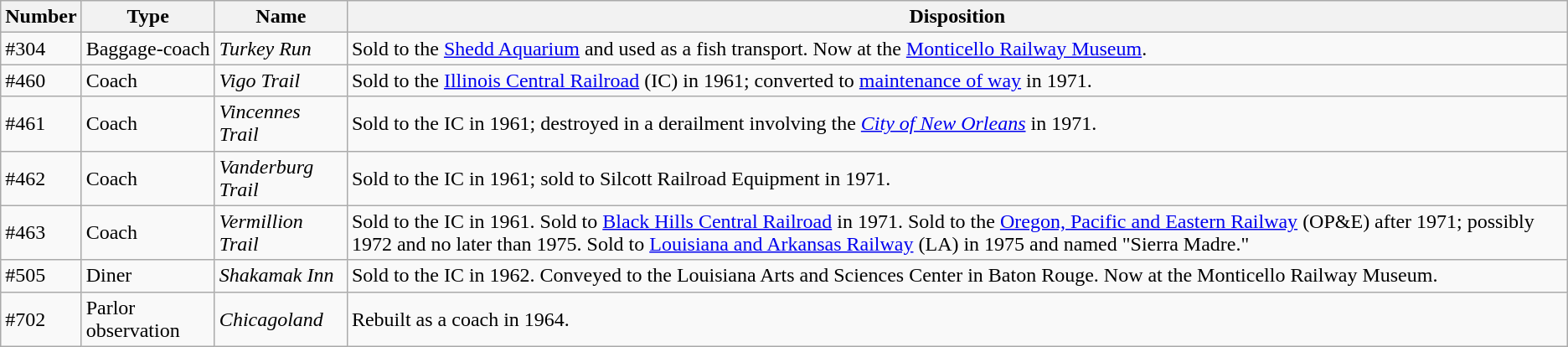<table class="wikitable">
<tr>
<th>Number</th>
<th>Type</th>
<th>Name</th>
<th>Disposition</th>
</tr>
<tr>
<td>#304</td>
<td>Baggage-coach</td>
<td><em>Turkey Run</em></td>
<td>Sold to the <a href='#'>Shedd Aquarium</a> and used as a fish transport. Now at the <a href='#'>Monticello Railway Museum</a>.</td>
</tr>
<tr>
<td>#460</td>
<td>Coach</td>
<td><em>Vigo Trail</em></td>
<td>Sold to the <a href='#'>Illinois Central Railroad</a> (IC) in 1961; converted to <a href='#'>maintenance of way</a> in 1971.</td>
</tr>
<tr>
<td>#461</td>
<td>Coach</td>
<td><em>Vincennes Trail</em></td>
<td>Sold to the IC in 1961; destroyed in a derailment involving the <em><a href='#'>City of New Orleans</a></em> in 1971.</td>
</tr>
<tr>
<td>#462</td>
<td>Coach</td>
<td><em>Vanderburg Trail</em></td>
<td>Sold to the IC in 1961; sold to Silcott Railroad Equipment in 1971.</td>
</tr>
<tr>
<td>#463</td>
<td>Coach</td>
<td><em>Vermillion Trail</em></td>
<td>Sold to the IC in 1961. Sold to <a href='#'>Black Hills Central Railroad</a> in 1971. Sold to the <a href='#'>Oregon, Pacific and Eastern Railway</a> (OP&E) after 1971; possibly 1972 and no later than 1975. Sold to <a href='#'>Louisiana and Arkansas Railway</a> (LA) in 1975 and named "Sierra Madre."</td>
</tr>
<tr>
<td>#505</td>
<td>Diner</td>
<td><em>Shakamak Inn</em></td>
<td>Sold to the IC in 1962. Conveyed to the Louisiana Arts and Sciences Center in Baton Rouge. Now at the Monticello Railway Museum.</td>
</tr>
<tr>
<td>#702</td>
<td>Parlor observation</td>
<td><em>Chicagoland</em></td>
<td>Rebuilt as a coach in 1964.</td>
</tr>
</table>
